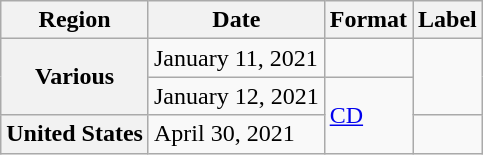<table class="wikitable plainrowheaders">
<tr>
<th>Region</th>
<th>Date</th>
<th>Format</th>
<th>Label</th>
</tr>
<tr>
<th rowspan="2" scope="row">Various</th>
<td>January 11, 2021</td>
<td></td>
<td rowspan="2"></td>
</tr>
<tr>
<td>January 12, 2021</td>
<td rowspan="2"><a href='#'>CD</a></td>
</tr>
<tr>
<th scope="row">United States</th>
<td>April 30, 2021</td>
<td></td>
</tr>
</table>
